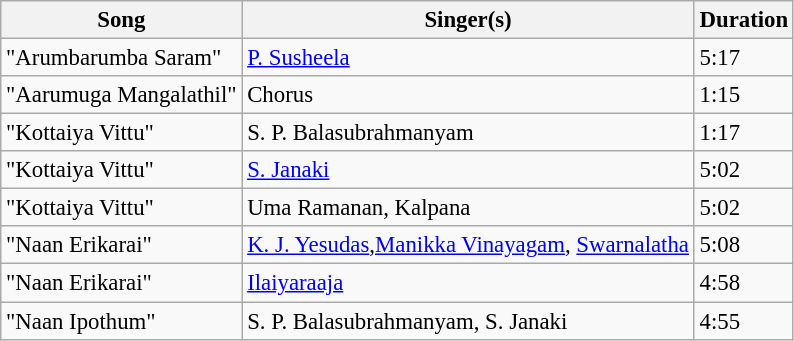<table class="wikitable" style="font-size:95%;">
<tr>
<th>Song</th>
<th>Singer(s)</th>
<th>Duration</th>
</tr>
<tr>
<td>"Arumbarumba Saram"</td>
<td><a href='#'>P. Susheela</a></td>
<td>5:17</td>
</tr>
<tr>
<td>"Aarumuga Mangalathil"</td>
<td>Chorus</td>
<td>1:15</td>
</tr>
<tr>
<td>"Kottaiya Vittu"</td>
<td>S. P. Balasubrahmanyam</td>
<td>1:17</td>
</tr>
<tr>
<td>"Kottaiya Vittu"</td>
<td><a href='#'>S. Janaki</a></td>
<td>5:02</td>
</tr>
<tr>
<td>"Kottaiya Vittu"</td>
<td>Uma Ramanan, Kalpana</td>
<td>5:02</td>
</tr>
<tr>
<td>"Naan Erikarai"</td>
<td><a href='#'>K. J. Yesudas</a>,<a href='#'>Manikka Vinayagam</a>, <a href='#'>Swarnalatha</a></td>
<td>5:08</td>
</tr>
<tr>
<td>"Naan Erikarai"</td>
<td><a href='#'>Ilaiyaraaja</a></td>
<td>4:58</td>
</tr>
<tr>
<td>"Naan Ipothum"</td>
<td>S. P. Balasubrahmanyam, S. Janaki</td>
<td>4:55</td>
</tr>
</table>
